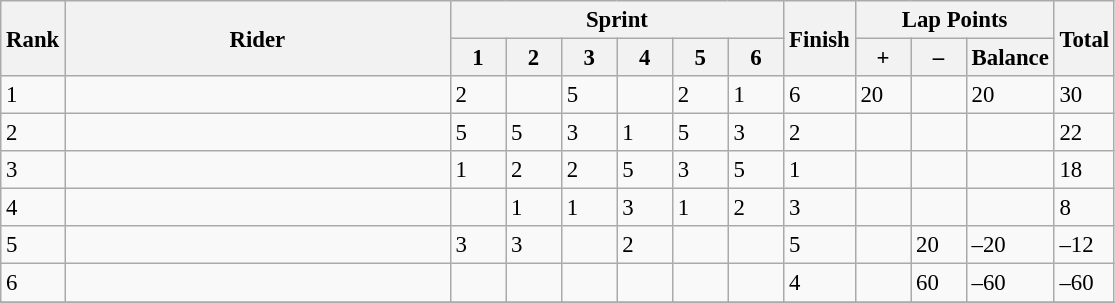<table class="wikitable" style="font-size:95%" style="width:35em;" style="text-align:center">
<tr>
<th rowspan=2>Rank</th>
<th rowspan=2 width=250>Rider</th>
<th colspan=6>Sprint</th>
<th rowspan=2>Finish</th>
<th colspan=3>Lap Points</th>
<th rowspan=2>Total</th>
</tr>
<tr>
<th width=30>1</th>
<th width=30>2</th>
<th width=30>3</th>
<th width=30>4</th>
<th width=30>5</th>
<th width=30>6</th>
<th width=30>+</th>
<th width=30>–</th>
<th width=40>Balance</th>
</tr>
<tr>
<td>1</td>
<td align=left></td>
<td>2</td>
<td></td>
<td>5</td>
<td></td>
<td>2</td>
<td>1</td>
<td>6</td>
<td>20</td>
<td></td>
<td>20</td>
<td>30</td>
</tr>
<tr>
<td>2</td>
<td align=left></td>
<td>5</td>
<td>5</td>
<td>3</td>
<td>1</td>
<td>5</td>
<td>3</td>
<td>2</td>
<td></td>
<td></td>
<td></td>
<td>22</td>
</tr>
<tr>
<td>3</td>
<td align=left></td>
<td>1</td>
<td>2</td>
<td>2</td>
<td>5</td>
<td>3</td>
<td>5</td>
<td>1</td>
<td></td>
<td></td>
<td></td>
<td>18</td>
</tr>
<tr>
<td>4</td>
<td align=left></td>
<td></td>
<td>1</td>
<td>1</td>
<td>3</td>
<td>1</td>
<td>2</td>
<td>3</td>
<td></td>
<td></td>
<td></td>
<td>8</td>
</tr>
<tr>
<td>5</td>
<td align=left></td>
<td>3</td>
<td>3</td>
<td></td>
<td>2</td>
<td></td>
<td></td>
<td>5</td>
<td></td>
<td>20</td>
<td>–20</td>
<td>–12</td>
</tr>
<tr>
<td>6</td>
<td align=left></td>
<td></td>
<td></td>
<td></td>
<td></td>
<td></td>
<td></td>
<td>4</td>
<td></td>
<td>60</td>
<td>–60</td>
<td>–60</td>
</tr>
<tr>
</tr>
</table>
